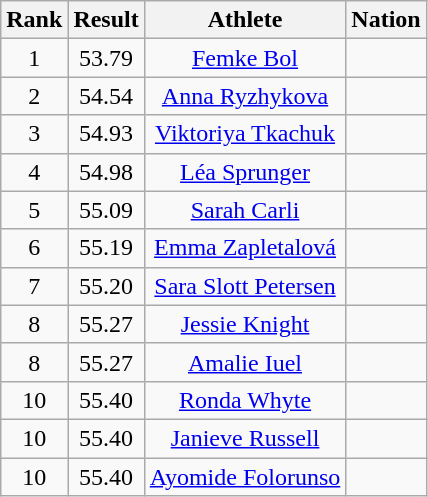<table class="wikitable" style="text-align:center">
<tr>
<th>Rank</th>
<th>Result</th>
<th>Athlete</th>
<th>Nation</th>
</tr>
<tr>
<td>1</td>
<td>53.79</td>
<td><a href='#'>Femke Bol</a></td>
<td align=left></td>
</tr>
<tr>
<td>2</td>
<td>54.54</td>
<td><a href='#'>Anna Ryzhykova</a></td>
<td align=left></td>
</tr>
<tr>
<td>3</td>
<td>54.93</td>
<td><a href='#'>Viktoriya Tkachuk</a></td>
<td align=left></td>
</tr>
<tr>
<td>4</td>
<td>54.98</td>
<td><a href='#'>Léa Sprunger</a></td>
<td align=left></td>
</tr>
<tr>
<td>5</td>
<td>55.09</td>
<td><a href='#'>Sarah Carli</a></td>
<td align=left></td>
</tr>
<tr>
<td>6</td>
<td>55.19</td>
<td><a href='#'>Emma Zapletalová</a></td>
<td align=left></td>
</tr>
<tr>
<td>7</td>
<td>55.20</td>
<td><a href='#'>Sara Slott Petersen</a></td>
<td align=left></td>
</tr>
<tr>
<td>8</td>
<td>55.27</td>
<td><a href='#'>Jessie Knight</a></td>
<td align=left></td>
</tr>
<tr>
<td>8</td>
<td>55.27</td>
<td><a href='#'>Amalie Iuel</a></td>
<td align=left></td>
</tr>
<tr>
<td>10</td>
<td>55.40</td>
<td><a href='#'>Ronda Whyte</a></td>
<td align=left></td>
</tr>
<tr>
<td>10</td>
<td>55.40</td>
<td><a href='#'>Janieve Russell</a></td>
<td align=left></td>
</tr>
<tr>
<td>10</td>
<td>55.40</td>
<td><a href='#'>Ayomide Folorunso</a></td>
<td align=left></td>
</tr>
</table>
